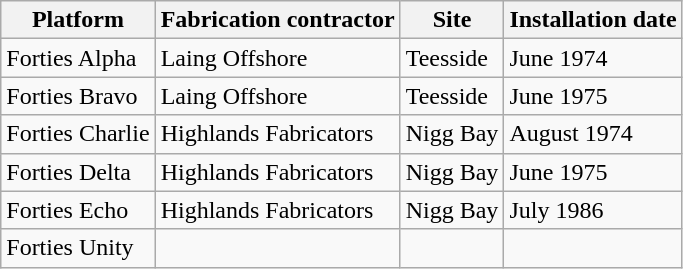<table class="wikitable">
<tr>
<th>Platform</th>
<th>Fabrication contractor</th>
<th>Site</th>
<th>Installation date</th>
</tr>
<tr>
<td>Forties Alpha</td>
<td>Laing Offshore</td>
<td>Teesside</td>
<td>June 1974</td>
</tr>
<tr>
<td>Forties Bravo</td>
<td>Laing Offshore</td>
<td>Teesside</td>
<td>June 1975</td>
</tr>
<tr>
<td>Forties Charlie</td>
<td>Highlands Fabricators</td>
<td>Nigg Bay</td>
<td>August 1974</td>
</tr>
<tr>
<td>Forties Delta</td>
<td>Highlands Fabricators</td>
<td>Nigg Bay</td>
<td>June 1975</td>
</tr>
<tr>
<td>Forties Echo</td>
<td>Highlands Fabricators</td>
<td>Nigg Bay</td>
<td>July 1986</td>
</tr>
<tr>
<td>Forties Unity</td>
<td></td>
<td></td>
<td></td>
</tr>
</table>
